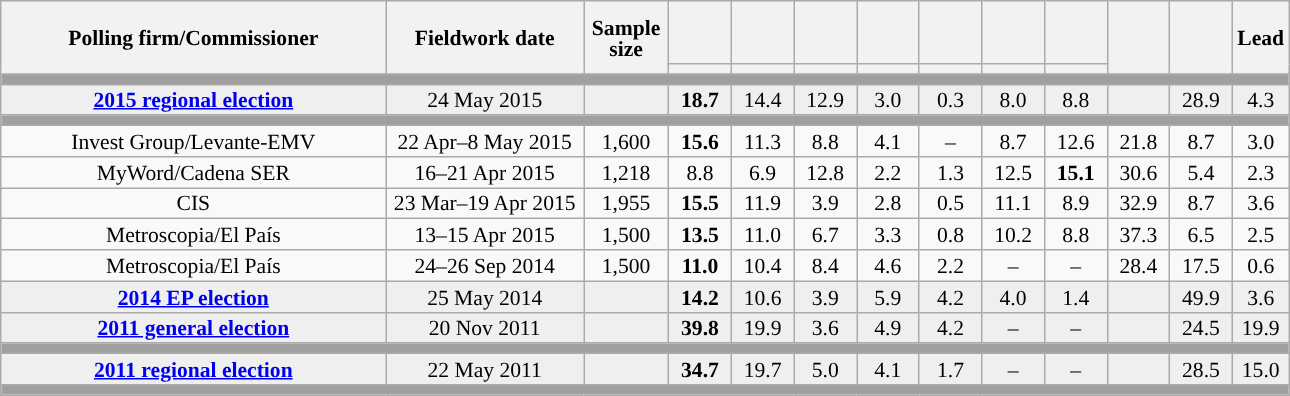<table class="wikitable collapsible collapsed" style="text-align:center; font-size:90%; line-height:14px;">
<tr style="height:42px;">
<th style="width:250px;" rowspan="2">Polling firm/Commissioner</th>
<th style="width:125px;" rowspan="2">Fieldwork date</th>
<th style="width:50px;" rowspan="2">Sample size</th>
<th style="width:35px;"></th>
<th style="width:35px;"></th>
<th style="width:35px;"></th>
<th style="width:35px;"></th>
<th style="width:35px;"></th>
<th style="width:35px;"></th>
<th style="width:35px;"></th>
<th style="width:35px;" rowspan="2"></th>
<th style="width:35px;" rowspan="2"></th>
<th style="width:30px;" rowspan="2">Lead</th>
</tr>
<tr>
<th style="color:inherit;background:"></th>
<th style="color:inherit;background:"></th>
<th style="color:inherit;background:"></th>
<th style="color:inherit;background:"></th>
<th style="color:inherit;background:"></th>
<th style="color:inherit;background:"></th>
<th style="color:inherit;background:"></th>
</tr>
<tr>
<td colspan="13" style="background:#A0A0A0"></td>
</tr>
<tr style="background:#EFEFEF;">
<td><strong><a href='#'>2015 regional election</a></strong></td>
<td>24 May 2015</td>
<td></td>
<td><strong>18.7</strong></td>
<td>14.4</td>
<td>12.9</td>
<td>3.0</td>
<td>0.3</td>
<td>8.0</td>
<td>8.8</td>
<td></td>
<td>28.9</td>
<td style="background:">4.3</td>
</tr>
<tr>
<td colspan="13" style="background:#A0A0A0"></td>
</tr>
<tr>
<td>Invest Group/Levante-EMV</td>
<td>22 Apr–8 May 2015</td>
<td>1,600</td>
<td><strong>15.6</strong></td>
<td>11.3</td>
<td>8.8</td>
<td>4.1</td>
<td>–</td>
<td>8.7</td>
<td>12.6</td>
<td>21.8</td>
<td>8.7</td>
<td style="background:">3.0</td>
</tr>
<tr>
<td>MyWord/Cadena SER</td>
<td>16–21 Apr 2015</td>
<td>1,218</td>
<td>8.8</td>
<td>6.9</td>
<td>12.8</td>
<td>2.2</td>
<td>1.3</td>
<td>12.5</td>
<td><strong>15.1</strong></td>
<td>30.6</td>
<td>5.4</td>
<td style="background:">2.3</td>
</tr>
<tr>
<td>CIS</td>
<td>23 Mar–19 Apr 2015</td>
<td>1,955</td>
<td><strong>15.5</strong></td>
<td>11.9</td>
<td>3.9</td>
<td>2.8</td>
<td>0.5</td>
<td>11.1</td>
<td>8.9</td>
<td>32.9</td>
<td>8.7</td>
<td style="background:">3.6</td>
</tr>
<tr>
<td>Metroscopia/El País</td>
<td>13–15 Apr 2015</td>
<td>1,500</td>
<td><strong>13.5</strong></td>
<td>11.0</td>
<td>6.7</td>
<td>3.3</td>
<td>0.8</td>
<td>10.2</td>
<td>8.8</td>
<td>37.3</td>
<td>6.5</td>
<td style="background:">2.5</td>
</tr>
<tr>
<td>Metroscopia/El País</td>
<td>24–26 Sep 2014</td>
<td>1,500</td>
<td><strong>11.0</strong></td>
<td>10.4</td>
<td>8.4</td>
<td>4.6</td>
<td>2.2</td>
<td>–</td>
<td>–</td>
<td>28.4</td>
<td>17.5</td>
<td style="background:">0.6</td>
</tr>
<tr style="background:#EFEFEF;">
<td><strong><a href='#'>2014 EP election</a></strong></td>
<td>25 May 2014</td>
<td></td>
<td><strong>14.2</strong></td>
<td>10.6</td>
<td>3.9</td>
<td>5.9</td>
<td>4.2</td>
<td>4.0</td>
<td>1.4</td>
<td></td>
<td>49.9</td>
<td style="background:">3.6</td>
</tr>
<tr style="background:#EFEFEF;">
<td><strong><a href='#'>2011 general election</a></strong></td>
<td>20 Nov 2011</td>
<td></td>
<td><strong>39.8</strong></td>
<td>19.9</td>
<td>3.6</td>
<td>4.9</td>
<td>4.2</td>
<td>–</td>
<td>–</td>
<td></td>
<td>24.5</td>
<td style="background:">19.9</td>
</tr>
<tr>
<td colspan="13" style="background:#A0A0A0"></td>
</tr>
<tr style="background:#EFEFEF;">
<td><strong><a href='#'>2011 regional election</a></strong></td>
<td>22 May 2011</td>
<td></td>
<td><strong>34.7</strong></td>
<td>19.7</td>
<td>5.0</td>
<td>4.1</td>
<td>1.7</td>
<td>–</td>
<td>–</td>
<td></td>
<td>28.5</td>
<td style="background:">15.0</td>
</tr>
<tr>
<td colspan="13" style="background:#A0A0A0"></td>
</tr>
</table>
